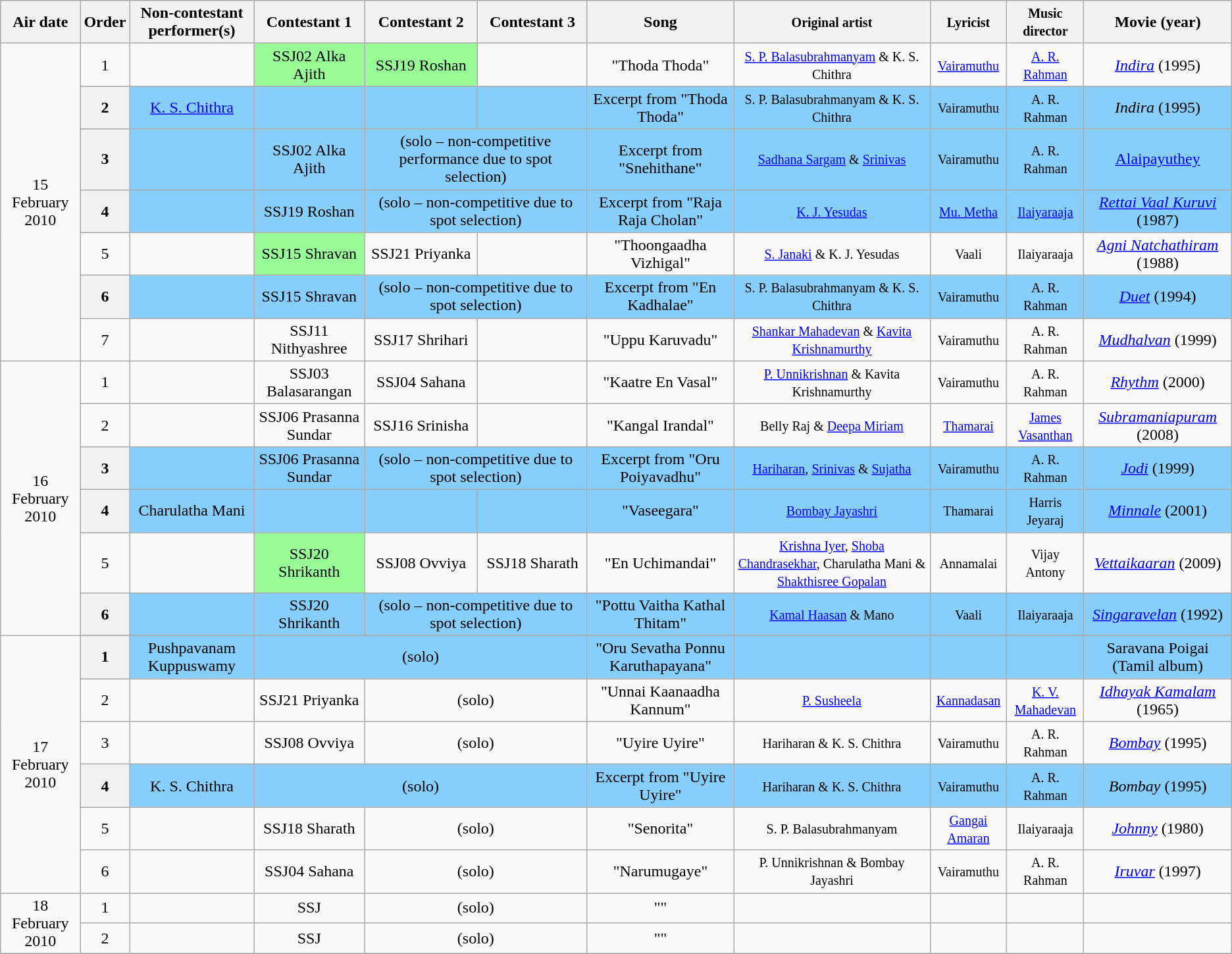<table class="wikitable sortable sticky-header" style="text-align: center; width: auto;">
<tr style="background:lightgrey; text-align:center;">
<th>Air date</th>
<th>Order</th>
<th>Non-contestant performer(s)</th>
<th>Contestant 1</th>
<th>Contestant 2</th>
<th>Contestant 3</th>
<th>Song</th>
<th><small>Original artist</small></th>
<th><small>Lyricist</small></th>
<th><small>Music director</small></th>
<th>Movie (year)</th>
</tr>
<tr>
<td rowspan=7>15 February 2010</td>
<td>1</td>
<td></td>
<td style="background:palegreen">SSJ02 Alka Ajith</td>
<td style="background:palegreen">SSJ19 Roshan</td>
<td></td>
<td>"Thoda Thoda"</td>
<td><small><a href='#'>S. P. Balasubrahmanyam</a> & K. S. Chithra</small></td>
<td><small><a href='#'>Vairamuthu</a></small></td>
<td><small><a href='#'>A. R. Rahman</a></small></td>
<td><em><a href='#'>Indira</a></em> (1995)</td>
</tr>
<tr style="background:lightskyblue">
<th scope="row">2</th>
<td><a href='#'>K. S. Chithra</a></td>
<td></td>
<td></td>
<td></td>
<td>Excerpt from "Thoda Thoda"</td>
<td><small>S. P. Balasubrahmanyam & K. S. Chithra</small></td>
<td><small>Vairamuthu</small></td>
<td><small>A. R. Rahman</small></td>
<td><em>Indira</em> (1995)</td>
</tr>
<tr style="background:lightskyblue">
<th scope="row">3</th>
<td></td>
<td>SSJ02 Alka Ajith</td>
<td colspan=2>(solo – non-competitive performance due to spot selection)</td>
<td>Excerpt from "Snehithane"</td>
<td><small><a href='#'>Sadhana Sargam</a> & <a href='#'>Srinivas</a></small></td>
<td><small>Vairamuthu</small></td>
<td><small>A. R. Rahman</small></td>
<td><a href='#'>Alaipayuthey</a></td>
</tr>
<tr style="background:lightskyblue">
<th scope="row">4</th>
<td></td>
<td>SSJ19 Roshan</td>
<td colspan=2>(solo – non-competitive due to spot selection)</td>
<td>Excerpt from "Raja Raja Cholan"</td>
<td><small><a href='#'>K. J. Yesudas</a></small></td>
<td><small><a href='#'>Mu. Metha</a></small></td>
<td><small><a href='#'>Ilaiyaraaja</a></small></td>
<td><em><a href='#'>Rettai Vaal Kuruvi</a></em> (1987)</td>
</tr>
<tr>
<td>5</td>
<td></td>
<td style="background:palegreen">SSJ15 Shravan</td>
<td>SSJ21 Priyanka</td>
<td></td>
<td>"Thoongaadha Vizhigal"</td>
<td><small><a href='#'>S. Janaki</a> & K. J. Yesudas</small></td>
<td><small>Vaali</small></td>
<td><small>Ilaiyaraaja</small></td>
<td><em><a href='#'>Agni Natchathiram</a></em> (1988)</td>
</tr>
<tr style="background:lightskyblue">
<th scope="row">6</th>
<td></td>
<td>SSJ15 Shravan</td>
<td colspan=2>(solo – non-competitive due to spot selection)</td>
<td>Excerpt from "En Kadhalae"</td>
<td><small>S. P. Balasubrahmanyam & K. S. Chithra</small></td>
<td><small>Vairamuthu</small></td>
<td><small>A. R. Rahman</small></td>
<td><em><a href='#'>Duet</a></em> (1994)</td>
</tr>
<tr>
<td>7</td>
<td></td>
<td>SSJ11 Nithyashree</td>
<td>SSJ17 Shrihari</td>
<td></td>
<td>"Uppu Karuvadu"</td>
<td><small><a href='#'>Shankar Mahadevan</a> & <a href='#'>Kavita Krishnamurthy</a></small></td>
<td><small>Vairamuthu</small></td>
<td><small>A. R. Rahman</small></td>
<td><em><a href='#'>Mudhalvan</a></em> (1999)</td>
</tr>
<tr>
<td rowspan=6>16 February 2010</td>
<td>1</td>
<td></td>
<td>SSJ03 Balasarangan</td>
<td>SSJ04 Sahana</td>
<td></td>
<td>"Kaatre En Vasal"</td>
<td><small><a href='#'>P. Unnikrishnan</a> & Kavita Krishnamurthy</small></td>
<td><small>Vairamuthu</small></td>
<td><small>A. R. Rahman</small></td>
<td><em><a href='#'>Rhythm</a></em> (2000)</td>
</tr>
<tr>
<td>2</td>
<td></td>
<td>SSJ06 Prasanna Sundar</td>
<td>SSJ16 Srinisha</td>
<td></td>
<td>"Kangal Irandal"</td>
<td><small>Belly Raj & <a href='#'>Deepa Miriam</a></small></td>
<td><small><a href='#'>Thamarai</a></small></td>
<td><small><a href='#'>James Vasanthan</a></small></td>
<td><em><a href='#'>Subramaniapuram</a></em> (2008)</td>
</tr>
<tr style="background:lightskyblue">
<th scope="row">3</th>
<td></td>
<td>SSJ06 Prasanna Sundar</td>
<td colspan=2>(solo – non-competitive due to spot selection)</td>
<td>Excerpt from "Oru Poiyavadhu"</td>
<td><small><a href='#'>Hariharan</a>, <a href='#'>Srinivas</a> & <a href='#'>Sujatha</a></small></td>
<td><small>Vairamuthu</small></td>
<td><small>A. R. Rahman</small></td>
<td><em><a href='#'>Jodi</a></em> (1999)</td>
</tr>
<tr style="background:lightskyblue">
<th scope="row">4</th>
<td>Charulatha Mani</td>
<td></td>
<td></td>
<td></td>
<td>"Vaseegara"</td>
<td><small><a href='#'>Bombay Jayashri</a></small></td>
<td><small>Thamarai</small></td>
<td><small>Harris Jeyaraj</small></td>
<td><em><a href='#'>Minnale</a></em> (2001)</td>
</tr>
<tr>
<td>5</td>
<td></td>
<td style="background:palegreen">SSJ20 Shrikanth</td>
<td>SSJ08 Ovviya</td>
<td>SSJ18 Sharath</td>
<td>"En Uchimandai"</td>
<td><small><a href='#'>Krishna Iyer</a>, <a href='#'>Shoba Chandrasekhar</a>, Charulatha Mani & <a href='#'>Shakthisree Gopalan</a></small></td>
<td><small>Annamalai</small></td>
<td><small>Vijay Antony</small></td>
<td><em><a href='#'>Vettaikaaran</a></em> (2009)</td>
</tr>
<tr style="background:lightskyblue">
<th scope="row">6</th>
<td></td>
<td>SSJ20 Shrikanth</td>
<td colspan=2>(solo – non-competitive due to spot selection)</td>
<td>"Pottu Vaitha Kathal Thitam"</td>
<td><small><a href='#'>Kamal Haasan</a> & Mano</small></td>
<td><small>Vaali</small></td>
<td><small>Ilaiyaraaja</small></td>
<td><em><a href='#'>Singaravelan</a></em> (1992)</td>
</tr>
<tr>
<td rowspan=7>17 February 2010</td>
</tr>
<tr style="background:lightskyblue">
<th scope="row">1</th>
<td>Pushpavanam Kuppuswamy</td>
<td colspan=3>(solo)</td>
<td>"Oru Sevatha Ponnu Karuthapayana"</td>
<td></td>
<td></td>
<td></td>
<td>Saravana Poigai (Tamil album)</td>
</tr>
<tr>
<td>2</td>
<td></td>
<td>SSJ21 Priyanka</td>
<td colspan=2>(solo)</td>
<td>"Unnai Kaanaadha Kannum"</td>
<td><small><a href='#'>P. Susheela</a></small></td>
<td><small><a href='#'>Kannadasan</a></small></td>
<td><small><a href='#'>K. V. Mahadevan</a></small></td>
<td><em><a href='#'>Idhayak Kamalam</a></em> (1965)</td>
</tr>
<tr>
<td>3</td>
<td></td>
<td>SSJ08 Ovviya</td>
<td colspan=2>(solo)</td>
<td>"Uyire Uyire"</td>
<td><small>Hariharan & K. S. Chithra</small></td>
<td><small>Vairamuthu</small></td>
<td><small>A. R. Rahman</small></td>
<td><em><a href='#'>Bombay</a></em> (1995)</td>
</tr>
<tr style="background:lightskyblue">
<th scope="row">4</th>
<td>K. S. Chithra</td>
<td colspan=3>(solo)</td>
<td>Excerpt from "Uyire Uyire"</td>
<td><small>Hariharan & K. S. Chithra</small></td>
<td><small>Vairamuthu</small></td>
<td><small>A. R. Rahman</small></td>
<td><em>Bombay</em> (1995)</td>
</tr>
<tr>
<td>5</td>
<td></td>
<td>SSJ18 Sharath</td>
<td colspan=2>(solo)</td>
<td>"Senorita"</td>
<td><small>S. P. Balasubrahmanyam</small></td>
<td><small><a href='#'>Gangai Amaran</a></small></td>
<td><small>Ilaiyaraaja</small></td>
<td><em><a href='#'>Johnny</a></em> (1980)</td>
</tr>
<tr>
<td>6</td>
<td></td>
<td>SSJ04 Sahana</td>
<td colspan=2>(solo)</td>
<td>"Narumugaye"</td>
<td><small>P. Unnikrishnan & Bombay Jayashri</small></td>
<td><small>Vairamuthu</small></td>
<td><small>A. R. Rahman</small></td>
<td><em><a href='#'>Iruvar</a></em> (1997)</td>
</tr>
<tr>
<td rowspan=2>18 February 2010</td>
<td>1</td>
<td></td>
<td>SSJ</td>
<td colspan=2>(solo)</td>
<td>""</td>
<td></td>
<td></td>
<td></td>
<td></td>
</tr>
<tr>
<td>2</td>
<td></td>
<td>SSJ</td>
<td colspan=2>(solo)</td>
<td>""</td>
<td></td>
<td></td>
<td></td>
<td></td>
</tr>
<tr>
</tr>
</table>
